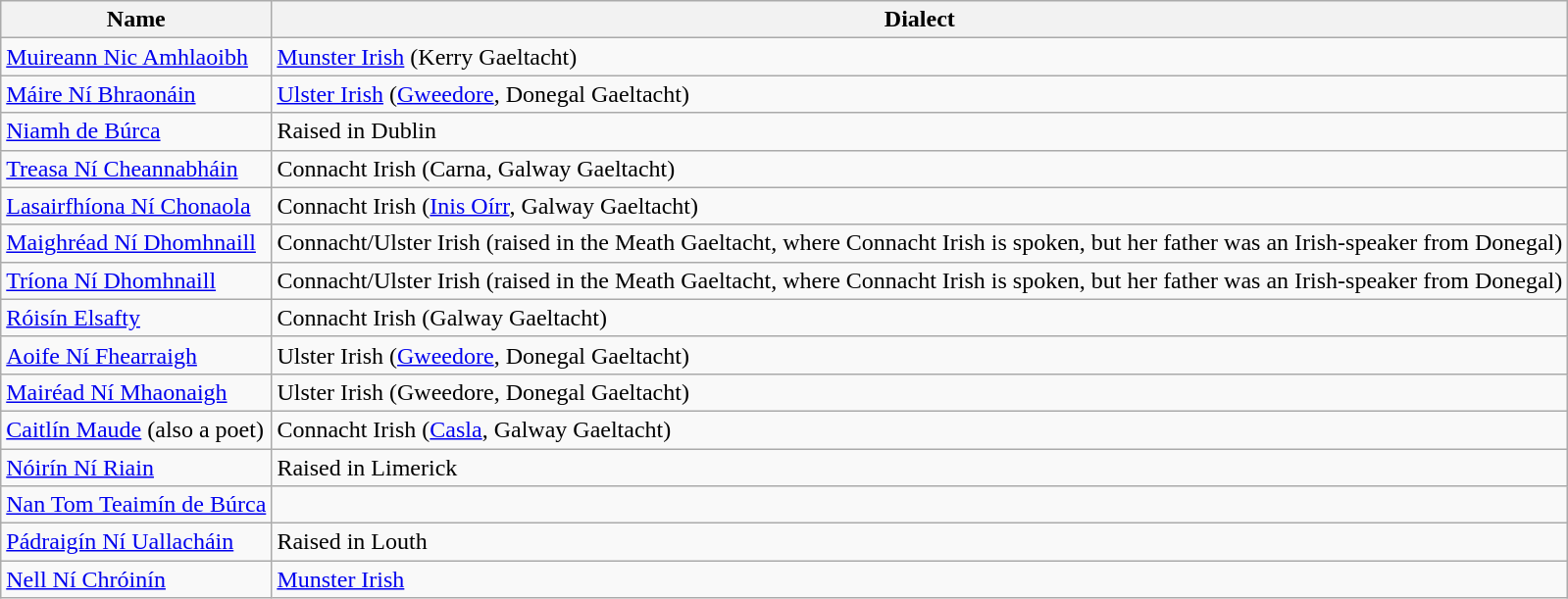<table class="sortable wikitable" style="border:1px solid silver;">
<tr>
<th>Name</th>
<th>Dialect</th>
</tr>
<tr>
<td><a href='#'>Muireann Nic Amhlaoibh</a></td>
<td><a href='#'>Munster Irish</a> (Kerry Gaeltacht)</td>
</tr>
<tr>
<td><a href='#'>Máire Ní Bhraonáin</a></td>
<td><a href='#'>Ulster Irish</a> (<a href='#'>Gweedore</a>, Donegal Gaeltacht)</td>
</tr>
<tr>
<td><a href='#'>Niamh de Búrca</a></td>
<td>Raised in Dublin</td>
</tr>
<tr>
<td><a href='#'>Treasa Ní Cheannabháin</a></td>
<td>Connacht Irish (Carna, Galway Gaeltacht)</td>
</tr>
<tr>
<td><a href='#'>Lasairfhíona Ní Chonaola</a></td>
<td>Connacht Irish (<a href='#'>Inis Oírr</a>, Galway Gaeltacht)</td>
</tr>
<tr>
<td><a href='#'>Maighréad Ní Dhomhnaill</a></td>
<td>Connacht/Ulster Irish (raised in the Meath Gaeltacht, where Connacht Irish is spoken, but her father was an Irish-speaker from Donegal)</td>
</tr>
<tr>
<td><a href='#'>Tríona Ní Dhomhnaill</a></td>
<td>Connacht/Ulster Irish (raised in the Meath Gaeltacht, where Connacht Irish is spoken, but her father was an Irish-speaker from Donegal)</td>
</tr>
<tr>
<td><a href='#'>Róisín Elsafty</a></td>
<td>Connacht Irish (Galway Gaeltacht)</td>
</tr>
<tr>
<td><a href='#'>Aoife Ní Fhearraigh</a></td>
<td>Ulster Irish (<a href='#'>Gweedore</a>, Donegal Gaeltacht)</td>
</tr>
<tr>
<td><a href='#'>Mairéad Ní Mhaonaigh</a></td>
<td>Ulster Irish (Gweedore, Donegal Gaeltacht)</td>
</tr>
<tr>
<td><a href='#'>Caitlín Maude</a> (also a poet)</td>
<td>Connacht Irish (<a href='#'>Casla</a>, Galway Gaeltacht)</td>
</tr>
<tr>
<td><a href='#'>Nóirín Ní Riain</a></td>
<td>Raised in Limerick</td>
</tr>
<tr>
<td><a href='#'>Nan Tom Teaimín de Búrca</a></td>
<td></td>
</tr>
<tr>
<td><a href='#'>Pádraigín Ní Uallacháin</a></td>
<td>Raised in Louth</td>
</tr>
<tr>
<td><a href='#'>Nell Ní Chróinín</a></td>
<td><a href='#'>Munster Irish</a></td>
</tr>
</table>
